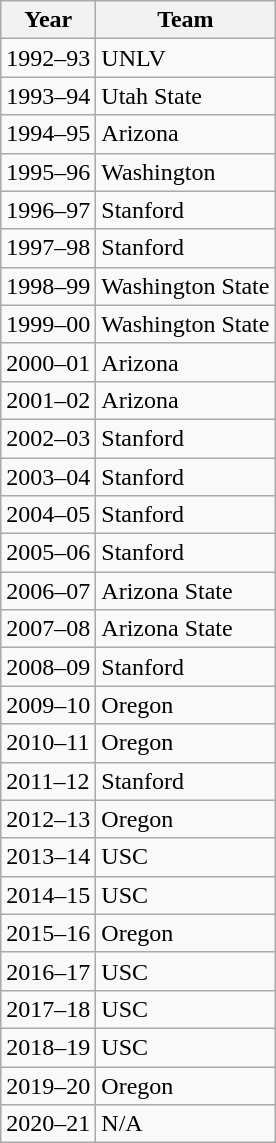<table class="wikitable">
<tr>
<th>Year</th>
<th>Team</th>
</tr>
<tr>
<td>1992–93</td>
<td>UNLV</td>
</tr>
<tr>
<td>1993–94</td>
<td>Utah State</td>
</tr>
<tr>
<td>1994–95</td>
<td>Arizona</td>
</tr>
<tr>
<td>1995–96</td>
<td>Washington</td>
</tr>
<tr>
<td>1996–97</td>
<td>Stanford</td>
</tr>
<tr>
<td>1997–98</td>
<td>Stanford</td>
</tr>
<tr>
<td>1998–99</td>
<td>Washington State</td>
</tr>
<tr>
<td>1999–00</td>
<td>Washington State</td>
</tr>
<tr>
<td>2000–01</td>
<td>Arizona</td>
</tr>
<tr>
<td>2001–02</td>
<td>Arizona</td>
</tr>
<tr>
<td>2002–03</td>
<td>Stanford</td>
</tr>
<tr>
<td>2003–04</td>
<td>Stanford</td>
</tr>
<tr>
<td>2004–05</td>
<td>Stanford</td>
</tr>
<tr>
<td>2005–06</td>
<td>Stanford</td>
</tr>
<tr>
<td>2006–07</td>
<td>Arizona State</td>
</tr>
<tr>
<td>2007–08</td>
<td>Arizona State</td>
</tr>
<tr>
<td>2008–09</td>
<td>Stanford</td>
</tr>
<tr>
<td>2009–10</td>
<td>Oregon</td>
</tr>
<tr>
<td>2010–11</td>
<td>Oregon</td>
</tr>
<tr>
<td>2011–12</td>
<td>Stanford</td>
</tr>
<tr>
<td>2012–13</td>
<td>Oregon</td>
</tr>
<tr>
<td>2013–14</td>
<td>USC</td>
</tr>
<tr>
<td>2014–15</td>
<td>USC</td>
</tr>
<tr>
<td>2015–16</td>
<td>Oregon</td>
</tr>
<tr>
<td>2016–17</td>
<td>USC</td>
</tr>
<tr>
<td>2017–18</td>
<td>USC</td>
</tr>
<tr>
<td>2018–19</td>
<td>USC</td>
</tr>
<tr>
<td>2019–20</td>
<td>Oregon</td>
</tr>
<tr>
<td>2020–21</td>
<td>N/A</td>
</tr>
</table>
